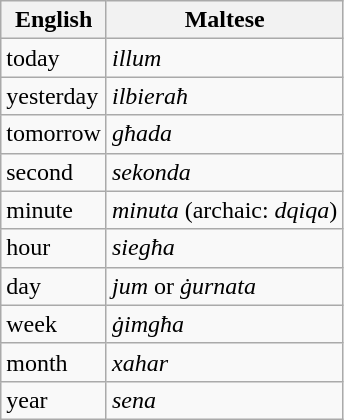<table class="wikitable">
<tr>
<th>English</th>
<th>Maltese</th>
</tr>
<tr>
<td>today</td>
<td><em>illum</em></td>
</tr>
<tr>
<td>yesterday</td>
<td><em>ilbieraħ</em></td>
</tr>
<tr>
<td>tomorrow</td>
<td><em>għada</em></td>
</tr>
<tr>
<td>second</td>
<td><em>sekonda</em></td>
</tr>
<tr>
<td>minute</td>
<td><em>minuta</em> (archaic: <em>dqiqa</em>)</td>
</tr>
<tr>
<td>hour</td>
<td><em>siegħa</em></td>
</tr>
<tr>
<td>day</td>
<td><em>jum</em> or <em>ġurnata</em></td>
</tr>
<tr>
<td>week</td>
<td><em>ġimgħa</em></td>
</tr>
<tr>
<td>month</td>
<td><em>xahar</em></td>
</tr>
<tr>
<td>year</td>
<td><em>sena</em></td>
</tr>
</table>
